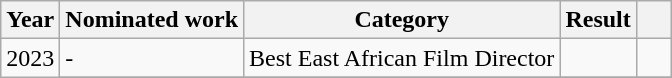<table class="wikitable sortable">
<tr>
<th>Year</th>
<th>Nominated work</th>
<th>Category</th>
<th>Result</th>
<th scope="col" style="width:1em;"></th>
</tr>
<tr>
<td rowspan="2">2023</td>
<td>-</td>
<td>Best East African Film Director</td>
<td></td>
<td></td>
</tr>
<tr>
</tr>
</table>
